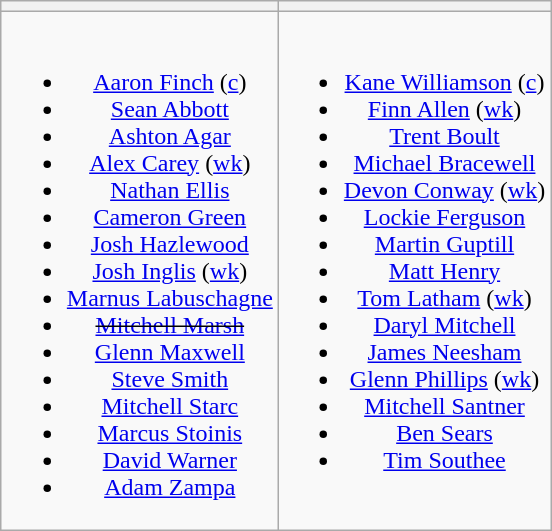<table class="wikitable" style="text-align:center; margin:auto">
<tr>
<th></th>
<th></th>
</tr>
<tr style="vertical-align:top">
<td><br><ul><li><a href='#'>Aaron Finch</a> (<a href='#'>c</a>)</li><li><a href='#'>Sean Abbott</a></li><li><a href='#'>Ashton Agar</a></li><li><a href='#'>Alex Carey</a> (<a href='#'>wk</a>)</li><li><a href='#'>Nathan Ellis</a></li><li><a href='#'>Cameron Green</a></li><li><a href='#'>Josh Hazlewood</a></li><li><a href='#'>Josh Inglis</a> (<a href='#'>wk</a>)</li><li><a href='#'>Marnus Labuschagne</a></li><li><s><a href='#'>Mitchell Marsh</a></s></li><li><a href='#'>Glenn Maxwell</a></li><li><a href='#'>Steve Smith</a></li><li><a href='#'>Mitchell Starc</a></li><li><a href='#'>Marcus Stoinis</a></li><li><a href='#'>David Warner</a></li><li><a href='#'>Adam Zampa</a></li></ul></td>
<td><br><ul><li><a href='#'>Kane Williamson</a> (<a href='#'>c</a>)</li><li><a href='#'>Finn Allen</a> (<a href='#'>wk</a>)</li><li><a href='#'>Trent Boult</a></li><li><a href='#'>Michael Bracewell</a></li><li><a href='#'>Devon Conway</a> (<a href='#'>wk</a>)</li><li><a href='#'>Lockie Ferguson</a></li><li><a href='#'>Martin Guptill</a></li><li><a href='#'>Matt Henry</a></li><li><a href='#'>Tom Latham</a> (<a href='#'>wk</a>)</li><li><a href='#'>Daryl Mitchell</a></li><li><a href='#'>James Neesham</a></li><li><a href='#'>Glenn Phillips</a> (<a href='#'>wk</a>)</li><li><a href='#'>Mitchell Santner</a></li><li><a href='#'>Ben Sears</a></li><li><a href='#'>Tim Southee</a></li></ul></td>
</tr>
</table>
